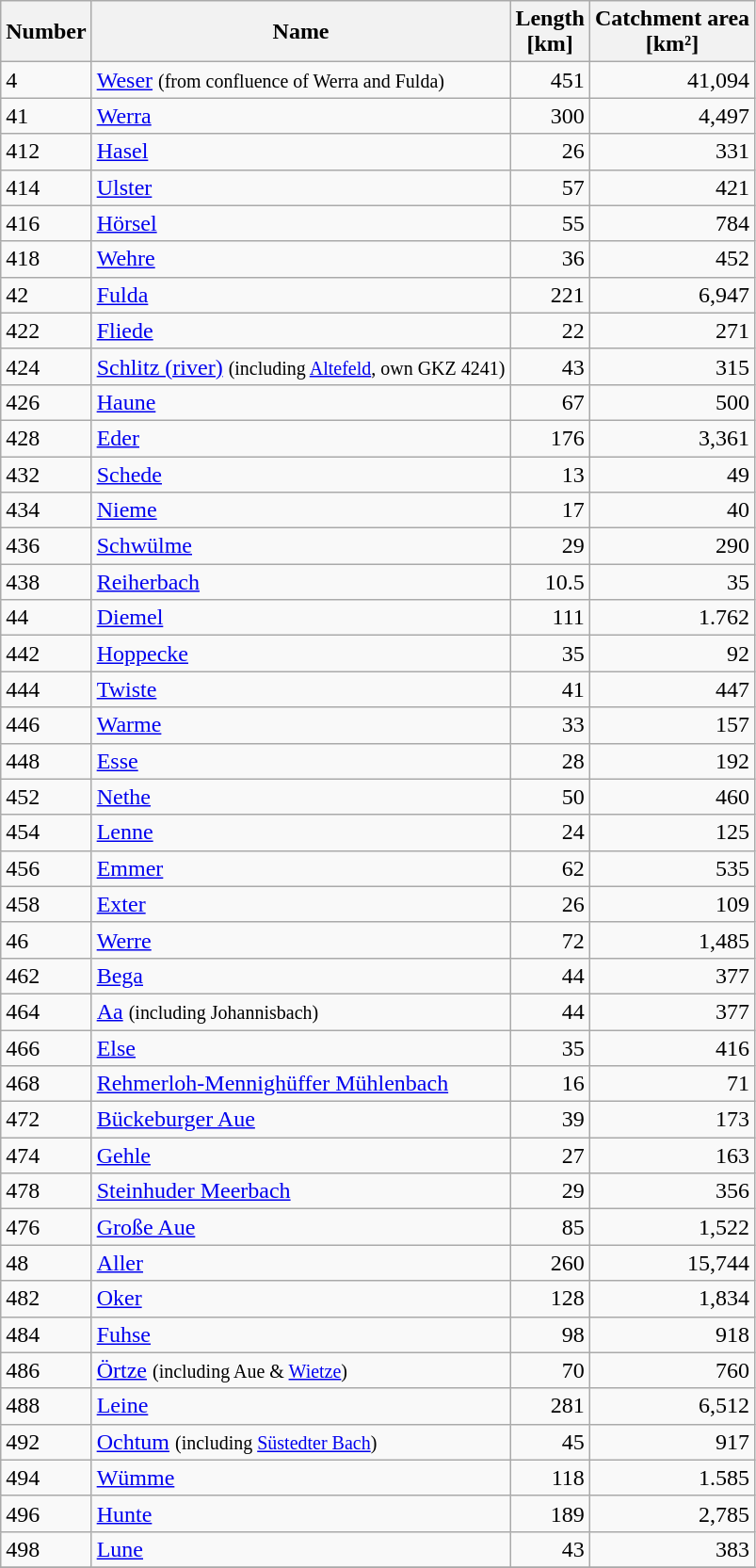<table class="wikitable sortable">
<tr>
<th>Number</th>
<th>Name</th>
<th>Length<br>[km]</th>
<th>Catchment area<br>[km²]</th>
</tr>
<tr>
<td style="text-align:left;">4</td>
<td style="text-align:left;"><a href='#'>Weser</a> <small>(from confluence of Werra and Fulda)</small></td>
<td style="text-align:right;">451</td>
<td style="text-align:right;">41,094</td>
</tr>
<tr>
<td style="text-align:left;">41</td>
<td style="text-align:left;"><a href='#'>Werra</a></td>
<td style="text-align:right;">300</td>
<td style="text-align:right;">4,497</td>
</tr>
<tr>
<td style="text-align:left;">412</td>
<td style="text-align:left;"><a href='#'>Hasel</a></td>
<td style="text-align:right;">26</td>
<td style="text-align:right;">331</td>
</tr>
<tr>
<td style="text-align:left;">414</td>
<td style="text-align:left;"><a href='#'>Ulster</a></td>
<td style="text-align:right;">57</td>
<td style="text-align:right;">421</td>
</tr>
<tr>
<td style="text-align:left;">416</td>
<td style="text-align:left;"><a href='#'>Hörsel</a></td>
<td style="text-align:right;">55</td>
<td style="text-align:right;">784</td>
</tr>
<tr>
<td style="text-align:left;">418</td>
<td style="text-align:left;"><a href='#'>Wehre</a></td>
<td style="text-align:right;">36</td>
<td style="text-align:right;">452</td>
</tr>
<tr>
<td style="text-align:left;">42</td>
<td style="text-align:left;"><a href='#'>Fulda</a></td>
<td style="text-align:right;">221</td>
<td style="text-align:right;">6,947</td>
</tr>
<tr>
<td style="text-align:left;">422</td>
<td style="text-align:left;"><a href='#'>Fliede</a></td>
<td style="text-align:right;">22</td>
<td style="text-align:right;">271</td>
</tr>
<tr>
<td style="text-align:left;">424</td>
<td style="text-align:left;"><a href='#'>Schlitz (river)</a> <small>(including <a href='#'>Altefeld</a>, own GKZ 4241)</small></td>
<td style="text-align:right;">43</td>
<td style="text-align:right;">315</td>
</tr>
<tr>
<td style="text-align:left;">426</td>
<td style="text-align:left;"><a href='#'>Haune</a></td>
<td style="text-align:right;">67</td>
<td style="text-align:right;">500</td>
</tr>
<tr>
<td style="text-align:left;">428</td>
<td style="text-align:left;"><a href='#'>Eder</a></td>
<td style="text-align:right;">176</td>
<td style="text-align:right;">3,361</td>
</tr>
<tr>
<td style="text-align:left;">432</td>
<td style="text-align:left;"><a href='#'>Schede</a></td>
<td style="text-align:right;">13</td>
<td style="text-align:right;">49</td>
</tr>
<tr>
<td style="text-align:left;">434</td>
<td style="text-align:left;"><a href='#'>Nieme</a></td>
<td style="text-align:right;">17</td>
<td style="text-align:right;">40</td>
</tr>
<tr>
<td style="text-align:left;">436</td>
<td style="text-align:left;"><a href='#'>Schwülme</a></td>
<td style="text-align:right;">29</td>
<td style="text-align:right;">290</td>
</tr>
<tr>
<td style="text-align:left;">438</td>
<td style="text-align:left;"><a href='#'>Reiherbach</a></td>
<td style="text-align:right;">10.5</td>
<td style="text-align:right;">35</td>
</tr>
<tr>
<td style="text-align:left;">44</td>
<td style="text-align:left;"><a href='#'>Diemel</a></td>
<td style="text-align:right;">111</td>
<td style="text-align:right;">1.762</td>
</tr>
<tr>
<td style="text-align:left;">442</td>
<td style="text-align:left;"><a href='#'>Hoppecke</a></td>
<td style="text-align:right;">35</td>
<td style="text-align:right;">92</td>
</tr>
<tr>
<td style="text-align:left;">444</td>
<td style="text-align:left;"><a href='#'>Twiste</a></td>
<td style="text-align:right;">41</td>
<td style="text-align:right;">447</td>
</tr>
<tr>
<td style="text-align:left;">446</td>
<td style="text-align:left;"><a href='#'>Warme</a></td>
<td style="text-align:right;">33</td>
<td style="text-align:right;">157</td>
</tr>
<tr>
<td style="text-align:left;">448</td>
<td style="text-align:left;"><a href='#'>Esse</a></td>
<td style="text-align:right;">28</td>
<td style="text-align:right;">192</td>
</tr>
<tr>
<td style="text-align:left;">452</td>
<td style="text-align:left;"><a href='#'>Nethe</a></td>
<td style="text-align:right;">50</td>
<td style="text-align:right;">460</td>
</tr>
<tr>
<td style="text-align:left;">454</td>
<td style="text-align:left;"><a href='#'>Lenne</a></td>
<td style="text-align:right;">24</td>
<td style="text-align:right;">125</td>
</tr>
<tr>
<td style="text-align:left;">456</td>
<td style="text-align:left;"><a href='#'>Emmer</a></td>
<td style="text-align:right;">62</td>
<td style="text-align:right;">535</td>
</tr>
<tr>
<td style="text-align:left;">458</td>
<td style="text-align:left;"><a href='#'>Exter</a></td>
<td style="text-align:right;">26</td>
<td style="text-align:right;">109</td>
</tr>
<tr>
<td style="text-align:left;">46</td>
<td style="text-align:left;"><a href='#'>Werre</a></td>
<td style="text-align:right;">72</td>
<td style="text-align:right;">1,485</td>
</tr>
<tr>
<td style="text-align:left;">462</td>
<td style="text-align:left;"><a href='#'>Bega</a></td>
<td style="text-align:right;">44</td>
<td style="text-align:right;">377</td>
</tr>
<tr>
<td style="text-align:left;">464</td>
<td style="text-align:left;"><a href='#'>Aa</a> <small>(including Johannisbach)</small></td>
<td style="text-align:right;">44</td>
<td style="text-align:right;">377</td>
</tr>
<tr>
<td style="text-align:left;">466</td>
<td style="text-align:left;"><a href='#'>Else</a></td>
<td style="text-align:right;">35</td>
<td style="text-align:right;">416</td>
</tr>
<tr>
<td style="text-align:left;">468</td>
<td style="text-align:left;"><a href='#'>Rehmerloh-Mennighüffer Mühlenbach</a></td>
<td style="text-align:right;">16</td>
<td style="text-align:right;">71</td>
</tr>
<tr>
<td style="text-align:left;">472</td>
<td style="text-align:left;"><a href='#'>Bückeburger Aue</a></td>
<td style="text-align:right;">39</td>
<td style="text-align:right;">173</td>
</tr>
<tr>
<td style="text-align:left;">474</td>
<td style="text-align:left;"><a href='#'>Gehle</a></td>
<td style="text-align:right;">27</td>
<td style="text-align:right;">163</td>
</tr>
<tr>
<td style="text-align:left;">478</td>
<td style="text-align:left;"><a href='#'>Steinhuder Meerbach</a></td>
<td style="text-align:right;">29</td>
<td style="text-align:right;">356 </td>
</tr>
<tr>
<td style="text-align:left;">476</td>
<td style="text-align:left;"><a href='#'>Große Aue</a></td>
<td style="text-align:right;">85</td>
<td style="text-align:right;">1,522</td>
</tr>
<tr>
<td style="text-align:left;">48</td>
<td style="text-align:left;"><a href='#'>Aller</a></td>
<td style="text-align:right;">260</td>
<td style="text-align:right;">15,744</td>
</tr>
<tr>
<td style="text-align:left;">482</td>
<td style="text-align:left;"><a href='#'>Oker</a></td>
<td style="text-align:right;">128</td>
<td style="text-align:right;">1,834</td>
</tr>
<tr>
<td style="text-align:left;">484</td>
<td style="text-align:left;"><a href='#'>Fuhse</a></td>
<td style="text-align:right;">98</td>
<td style="text-align:right;">918</td>
</tr>
<tr>
<td style="text-align:left;">486</td>
<td style="text-align:left;"><a href='#'>Örtze</a> <small>(including Aue & <a href='#'>Wietze</a>)</small></td>
<td style="text-align:right;">70</td>
<td style="text-align:right;">760</td>
</tr>
<tr>
<td style="text-align:left;">488</td>
<td style="text-align:left;"><a href='#'>Leine</a></td>
<td style="text-align:right;">281</td>
<td style="text-align:right;">6,512</td>
</tr>
<tr>
<td style="text-align:left;">492</td>
<td style="text-align:left;"><a href='#'>Ochtum</a> <small>(including <a href='#'>Süstedter Bach</a>)</small></td>
<td style="text-align:right;">45</td>
<td style="text-align:right;">917</td>
</tr>
<tr>
<td style="text-align:left;">494</td>
<td style="text-align:left;"><a href='#'>Wümme</a></td>
<td style="text-align:right;">118</td>
<td style="text-align:right;">1.585</td>
</tr>
<tr>
<td style="text-align:left;">496</td>
<td style="text-align:left;"><a href='#'>Hunte</a></td>
<td style="text-align:right;">189</td>
<td style="text-align:right;">2,785</td>
</tr>
<tr>
<td style="text-align:left;">498</td>
<td style="text-align:left;"><a href='#'>Lune</a></td>
<td style="text-align:right;">43</td>
<td style="text-align:right;">383 </td>
</tr>
<tr>
</tr>
</table>
